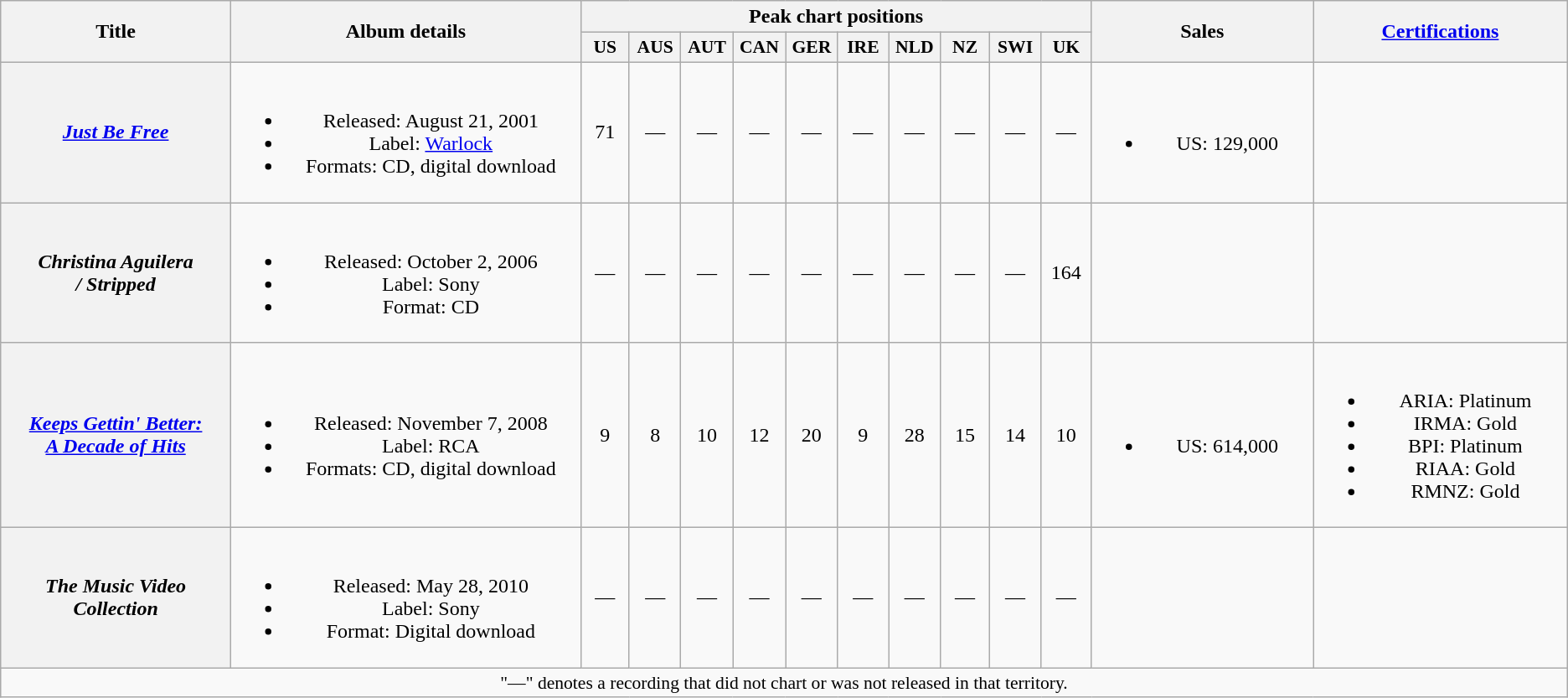<table class="wikitable plainrowheaders" style="text-align:center;">
<tr>
<th scope="col" rowspan="2" style="width:13em;">Title</th>
<th scope="col" rowspan="2" style="width:20em;">Album details</th>
<th scope="col" colspan="10">Peak chart positions</th>
<th scope="col" rowspan="2" style="width:12em;">Sales</th>
<th scope="col" rowspan="2" style="width:14em;"><a href='#'>Certifications</a></th>
</tr>
<tr>
<th scope="col" style="width:2.5em;font-size:90%;">US<br></th>
<th scope="col" style="width:2.5em;font-size:90%;">AUS<br></th>
<th scope="col" style="width:2.5em;font-size:90%;">AUT<br></th>
<th scope="col" style="width:2.5em;font-size:90%;">CAN<br></th>
<th scope="col" style="width:2.5em;font-size:90%;">GER<br></th>
<th scope="col" style="width:2.5em;font-size:90%;">IRE<br></th>
<th scope="col" style="width:2.5em;font-size:90%;">NLD<br></th>
<th scope="col" style="width:2.5em;font-size:90%;">NZ<br></th>
<th scope="col" style="width:2.5em;font-size:90%;">SWI<br></th>
<th scope="col" style="width:2.5em;font-size:90%;">UK<br></th>
</tr>
<tr>
<th scope="row"><em><a href='#'>Just Be Free</a></em></th>
<td><br><ul><li>Released: August 21, 2001 </li><li>Label: <a href='#'>Warlock</a></li><li>Formats: CD, digital download</li></ul></td>
<td>71</td>
<td>—</td>
<td>—</td>
<td>—</td>
<td>—</td>
<td>—</td>
<td>—</td>
<td>—</td>
<td>—</td>
<td>—</td>
<td><br><ul><li>US: 129,000</li></ul></td>
<td></td>
</tr>
<tr>
<th scope="row"><em>Christina Aguilera<br> / Stripped</em></th>
<td><br><ul><li>Released: October 2, 2006 </li><li>Label: Sony</li><li>Format: CD</li></ul></td>
<td>—</td>
<td>—</td>
<td>—</td>
<td>—</td>
<td>—</td>
<td>—</td>
<td>—</td>
<td>—</td>
<td>—</td>
<td>164</td>
<td></td>
<td></td>
</tr>
<tr>
<th scope="row"><em><a href='#'>Keeps Gettin' Better:<br>A Decade of Hits</a></em></th>
<td><br><ul><li>Released: November 7, 2008 </li><li>Label: RCA</li><li>Formats: CD, digital download</li></ul></td>
<td>9</td>
<td>8</td>
<td>10</td>
<td>12</td>
<td>20</td>
<td>9</td>
<td>28</td>
<td>15</td>
<td>14</td>
<td>10</td>
<td><br><ul><li>US: 614,000</li></ul></td>
<td><br><ul><li>ARIA: Platinum</li><li>IRMA: Gold</li><li>BPI: Platinum</li><li>RIAA: Gold</li><li>RMNZ: Gold</li></ul></td>
</tr>
<tr>
<th scope="row"><em>The Music Video Collection</em></th>
<td><br><ul><li>Released: May 28, 2010 </li><li>Label: Sony</li><li>Format: Digital download</li></ul></td>
<td>—</td>
<td>—</td>
<td>—</td>
<td>—</td>
<td>—</td>
<td>—</td>
<td>—</td>
<td>—</td>
<td>—</td>
<td>—</td>
<td></td>
<td></td>
</tr>
<tr>
<td colspan="14" style="font-size:90%">"—" denotes a recording that did not chart or was not released in that territory.</td>
</tr>
</table>
